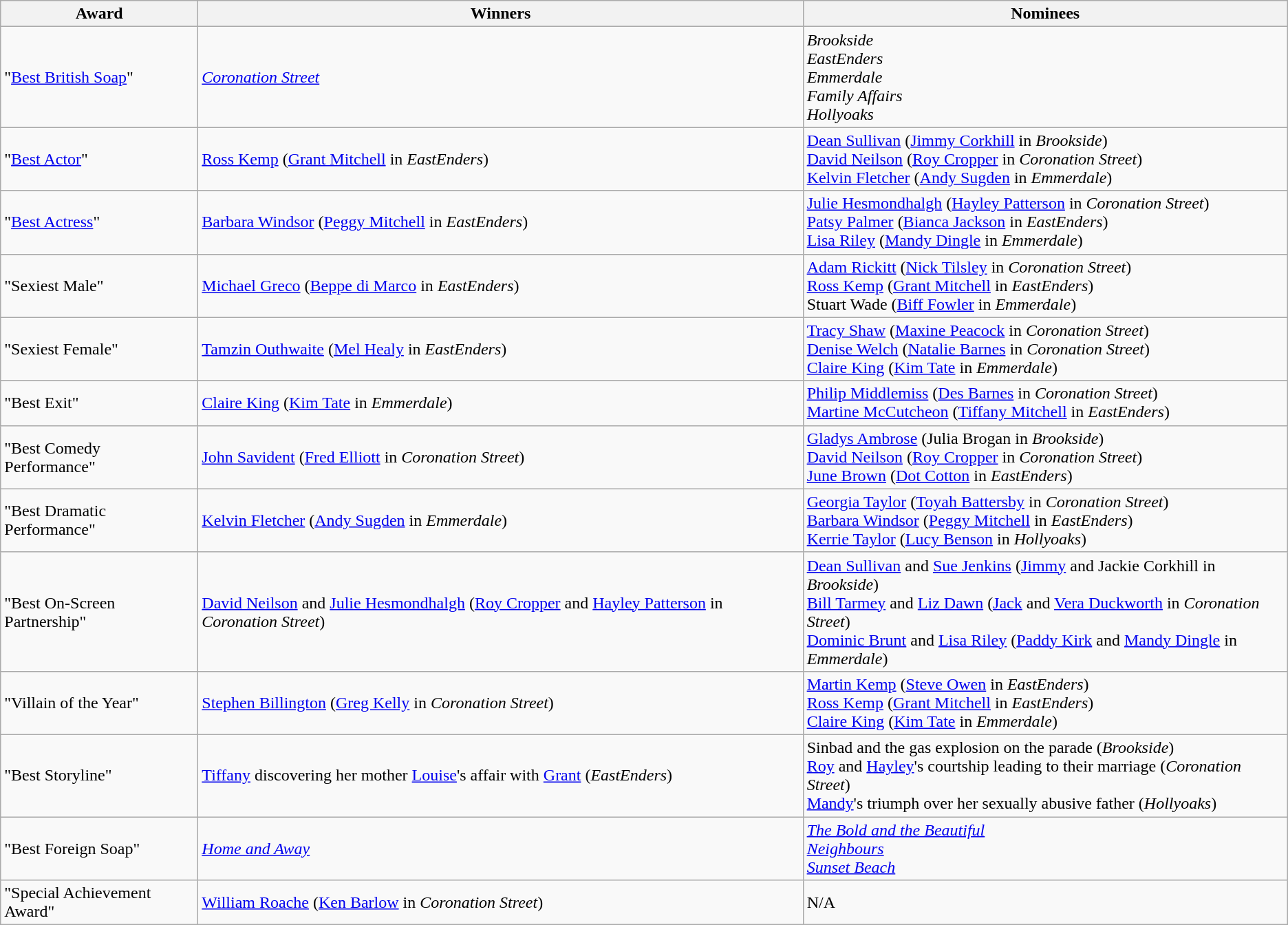<table class="wikitable">
<tr>
<th>Award</th>
<th>Winners</th>
<th>Nominees</th>
</tr>
<tr>
<td>"<a href='#'>Best British Soap</a>"</td>
<td><em><a href='#'>Coronation Street</a></em></td>
<td><em>Brookside</em><br><em>EastEnders</em><br><em>Emmerdale</em><br><em>Family Affairs</em><br><em>Hollyoaks</em></td>
</tr>
<tr>
<td>"<a href='#'>Best Actor</a>"</td>
<td><a href='#'>Ross Kemp</a> (<a href='#'>Grant Mitchell</a> in <em>EastEnders</em>)</td>
<td><a href='#'>Dean Sullivan</a> (<a href='#'>Jimmy Corkhill</a> in <em>Brookside</em>)<br><a href='#'>David Neilson</a> (<a href='#'>Roy Cropper</a> in <em>Coronation Street</em>)<br><a href='#'>Kelvin Fletcher</a> (<a href='#'>Andy Sugden</a> in <em>Emmerdale</em>)</td>
</tr>
<tr>
<td>"<a href='#'>Best Actress</a>"</td>
<td><a href='#'>Barbara Windsor</a> (<a href='#'>Peggy Mitchell</a> in <em>EastEnders</em>)</td>
<td><a href='#'>Julie Hesmondhalgh</a> (<a href='#'>Hayley Patterson</a> in <em>Coronation Street</em>)<br><a href='#'>Patsy Palmer</a> (<a href='#'>Bianca Jackson</a> in <em>EastEnders</em>)<br><a href='#'>Lisa Riley</a> (<a href='#'>Mandy Dingle</a> in <em>Emmerdale</em>)</td>
</tr>
<tr>
<td>"Sexiest Male"</td>
<td><a href='#'>Michael Greco</a> (<a href='#'>Beppe di Marco</a> in <em>EastEnders</em>)</td>
<td><a href='#'>Adam Rickitt</a> (<a href='#'>Nick Tilsley</a> in <em>Coronation Street</em>)<br><a href='#'>Ross Kemp</a> (<a href='#'>Grant Mitchell</a> in <em>EastEnders</em>)<br>Stuart Wade (<a href='#'>Biff Fowler</a> in <em>Emmerdale</em>)</td>
</tr>
<tr>
<td>"Sexiest Female"</td>
<td><a href='#'>Tamzin Outhwaite</a> (<a href='#'>Mel Healy</a> in <em>EastEnders</em>)</td>
<td><a href='#'>Tracy Shaw</a> (<a href='#'>Maxine Peacock</a> in <em>Coronation Street</em>)<br><a href='#'>Denise Welch</a> (<a href='#'>Natalie Barnes</a> in <em>Coronation Street</em>)<br><a href='#'>Claire King</a> (<a href='#'>Kim Tate</a> in <em>Emmerdale</em>)</td>
</tr>
<tr>
<td>"Best Exit"</td>
<td><a href='#'>Claire King</a> (<a href='#'>Kim Tate</a> in <em>Emmerdale</em>)</td>
<td><a href='#'>Philip Middlemiss</a> (<a href='#'>Des Barnes</a> in <em>Coronation Street</em>)<br><a href='#'>Martine McCutcheon</a> (<a href='#'>Tiffany Mitchell</a> in <em>EastEnders</em>)</td>
</tr>
<tr>
<td>"Best Comedy Performance"</td>
<td><a href='#'>John Savident</a> (<a href='#'>Fred Elliott</a> in <em>Coronation Street</em>)</td>
<td><a href='#'>Gladys Ambrose</a> (Julia Brogan in <em>Brookside</em>)<br><a href='#'>David Neilson</a> (<a href='#'>Roy Cropper</a> in <em>Coronation Street</em>)<br><a href='#'>June Brown</a> (<a href='#'>Dot Cotton</a> in <em>EastEnders</em>)</td>
</tr>
<tr>
<td>"Best Dramatic Performance"</td>
<td><a href='#'>Kelvin Fletcher</a> (<a href='#'>Andy Sugden</a> in <em>Emmerdale</em>)</td>
<td><a href='#'>Georgia Taylor</a> (<a href='#'>Toyah Battersby</a> in <em>Coronation Street</em>)<br><a href='#'>Barbara Windsor</a> (<a href='#'>Peggy Mitchell</a> in <em>EastEnders</em>)<br><a href='#'>Kerrie Taylor</a> (<a href='#'>Lucy Benson</a> in <em>Hollyoaks</em>)</td>
</tr>
<tr>
<td>"Best On-Screen Partnership"</td>
<td><a href='#'>David Neilson</a> and <a href='#'>Julie Hesmondhalgh</a> (<a href='#'>Roy Cropper</a> and <a href='#'>Hayley Patterson</a> in <em>Coronation Street</em>)</td>
<td><a href='#'>Dean Sullivan</a> and <a href='#'>Sue Jenkins</a> (<a href='#'>Jimmy</a> and Jackie Corkhill in <em>Brookside</em>)<br><a href='#'>Bill Tarmey</a> and <a href='#'>Liz Dawn</a> (<a href='#'>Jack</a> and <a href='#'>Vera Duckworth</a> in <em>Coronation Street</em>)<br><a href='#'>Dominic Brunt</a> and <a href='#'>Lisa Riley</a> (<a href='#'>Paddy Kirk</a> and <a href='#'>Mandy Dingle</a> in <em>Emmerdale</em>)</td>
</tr>
<tr>
<td>"Villain of the Year"</td>
<td><a href='#'>Stephen Billington</a> (<a href='#'>Greg Kelly</a> in <em>Coronation Street</em>)</td>
<td><a href='#'>Martin Kemp</a> (<a href='#'>Steve Owen</a> in <em>EastEnders</em>)<br><a href='#'>Ross Kemp</a> (<a href='#'>Grant Mitchell</a> in <em>EastEnders</em>)<br><a href='#'>Claire King</a> (<a href='#'>Kim Tate</a> in <em>Emmerdale</em>)</td>
</tr>
<tr>
<td>"Best Storyline"</td>
<td><a href='#'>Tiffany</a> discovering her mother <a href='#'>Louise</a>'s affair with <a href='#'>Grant</a> (<em>EastEnders</em>)</td>
<td>Sinbad and the gas explosion on the parade (<em>Brookside</em>)<br><a href='#'>Roy</a> and <a href='#'>Hayley</a>'s courtship leading to their marriage (<em>Coronation Street</em>)<br><a href='#'>Mandy</a>'s triumph over her sexually abusive father (<em>Hollyoaks</em>)</td>
</tr>
<tr>
<td>"Best Foreign Soap"</td>
<td><em><a href='#'>Home and Away</a></em></td>
<td><em><a href='#'>The Bold and the Beautiful</a></em> <br><em><a href='#'>Neighbours</a></em><br><em><a href='#'>Sunset Beach</a></em></td>
</tr>
<tr>
<td>"Special Achievement Award"</td>
<td><a href='#'>William Roache</a> (<a href='#'>Ken Barlow</a> in <em>Coronation Street</em>)</td>
<td>N/A</td>
</tr>
</table>
